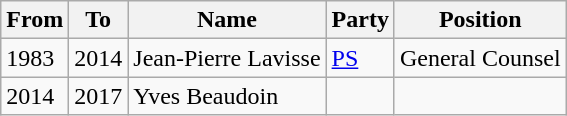<table class="wikitable">
<tr>
<th>From</th>
<th>To</th>
<th>Name</th>
<th>Party</th>
<th>Position</th>
</tr>
<tr>
<td>1983</td>
<td>2014</td>
<td>Jean-Pierre Lavisse</td>
<td><a href='#'>PS</a></td>
<td>General Counsel</td>
</tr>
<tr>
<td>2014</td>
<td>2017</td>
<td>Yves Beaudoin</td>
<td></td>
<td></td>
</tr>
</table>
